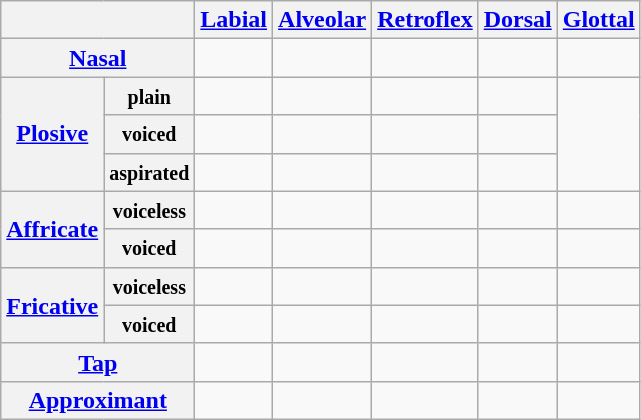<table class="wikitable" style="text-align:center">
<tr>
<th colspan="2"></th>
<th><a href='#'>Labial</a></th>
<th><a href='#'>Alveolar</a></th>
<th><a href='#'>Retroflex</a></th>
<th><a href='#'>Dorsal</a></th>
<th><a href='#'>Glottal</a></th>
</tr>
<tr>
<th colspan="2"><a href='#'>Nasal</a></th>
<td></td>
<td></td>
<td></td>
<td></td>
<td></td>
</tr>
<tr>
<th rowspan="3"><a href='#'>Plosive</a></th>
<th><small>plain</small></th>
<td></td>
<td></td>
<td></td>
<td></td>
<td rowspan="3"></td>
</tr>
<tr>
<th><small>voiced</small></th>
<td></td>
<td></td>
<td></td>
<td></td>
</tr>
<tr>
<th><small>aspirated</small></th>
<td></td>
<td></td>
<td></td>
<td></td>
</tr>
<tr>
<th rowspan="2"><a href='#'>Affricate</a></th>
<th><small>voiceless</small></th>
<td></td>
<td></td>
<td></td>
<td></td>
<td></td>
</tr>
<tr>
<th><small>voiced</small></th>
<td></td>
<td></td>
<td></td>
<td></td>
<td></td>
</tr>
<tr>
<th rowspan="2"><a href='#'>Fricative</a></th>
<th><small>voiceless</small></th>
<td></td>
<td></td>
<td></td>
<td></td>
<td></td>
</tr>
<tr>
<th><small>voiced</small></th>
<td></td>
<td></td>
<td></td>
<td></td>
<td></td>
</tr>
<tr>
<th colspan="2"><a href='#'>Tap</a></th>
<td></td>
<td></td>
<td></td>
<td></td>
<td></td>
</tr>
<tr>
<th colspan="2"><a href='#'>Approximant</a></th>
<td></td>
<td></td>
<td></td>
<td></td>
<td></td>
</tr>
</table>
